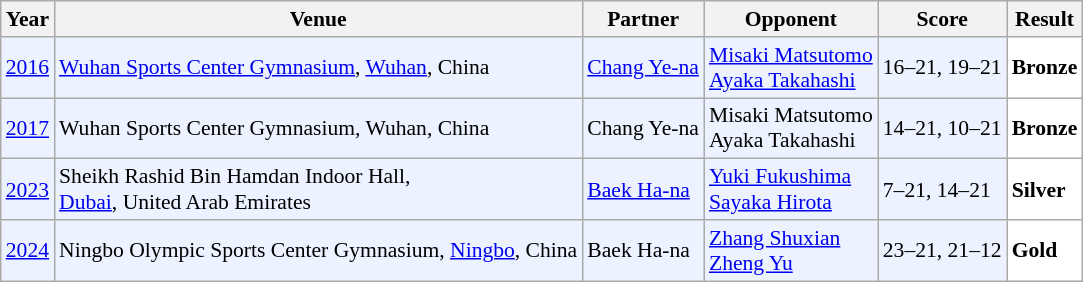<table class="sortable wikitable" style="font-size: 90%;">
<tr>
<th>Year</th>
<th>Venue</th>
<th>Partner</th>
<th>Opponent</th>
<th>Score</th>
<th>Result</th>
</tr>
<tr style="background:#ECF2FF">
<td align="center"><a href='#'>2016</a></td>
<td align="left"><a href='#'>Wuhan Sports Center Gymnasium</a>, <a href='#'>Wuhan</a>, China</td>
<td align="left"> <a href='#'>Chang Ye-na</a></td>
<td align="left"> <a href='#'>Misaki Matsutomo</a><br> <a href='#'>Ayaka Takahashi</a></td>
<td align="left">16–21, 19–21</td>
<td style="text-align:left; background:white"> <strong>Bronze</strong></td>
</tr>
<tr style="background:#ECF2FF">
<td align="center"><a href='#'>2017</a></td>
<td align="left">Wuhan Sports Center Gymnasium, Wuhan, China</td>
<td align="left"> Chang Ye-na</td>
<td align="left"> Misaki Matsutomo<br> Ayaka Takahashi</td>
<td align="left">14–21, 10–21</td>
<td style="text-align:left; background:white"> <strong>Bronze</strong></td>
</tr>
<tr style="background:#ECF2FF">
<td align="center"><a href='#'>2023</a></td>
<td align="left">Sheikh Rashid Bin Hamdan Indoor Hall,<br><a href='#'>Dubai</a>, United Arab Emirates</td>
<td align="left"> <a href='#'>Baek Ha-na</a></td>
<td align="left"> <a href='#'>Yuki Fukushima</a><br> <a href='#'>Sayaka Hirota</a></td>
<td align="left">7–21, 14–21</td>
<td style="text-align:left; background:white"> <strong>Silver</strong></td>
</tr>
<tr style="background:#ECF2FF">
<td align="center"><a href='#'>2024</a></td>
<td align="left">Ningbo Olympic Sports Center Gymnasium, <a href='#'>Ningbo</a>, China</td>
<td align="left"> Baek Ha-na</td>
<td align="left"> <a href='#'>Zhang Shuxian</a><br> <a href='#'>Zheng Yu</a></td>
<td align="left">23–21, 21–12</td>
<td style="text-align:left; background:white"> <strong>Gold</strong></td>
</tr>
</table>
